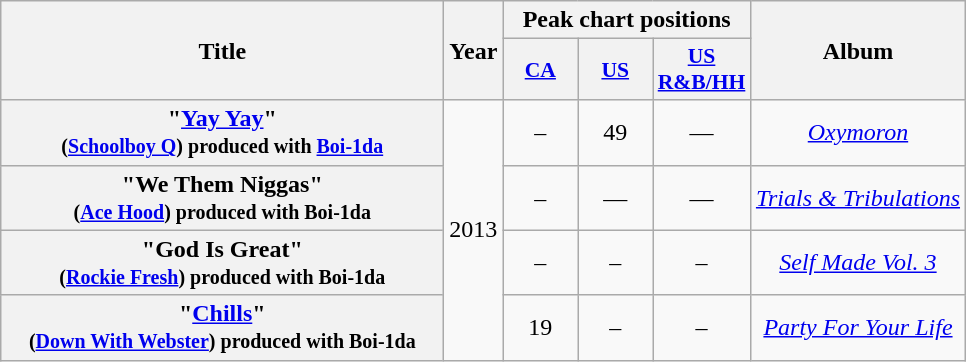<table class="wikitable plainrowheaders" style="text-align:center;">
<tr>
<th scope="col" rowspan="2" style="width:18em;">Title</th>
<th scope="col" rowspan="2">Year</th>
<th scope="col" colspan="3">Peak chart positions</th>
<th scope="col" rowspan="2">Album</th>
</tr>
<tr>
<th scope="col" style="width:3em;font-size:90%;"><a href='#'>CA</a></th>
<th scope="col" style="width:3em;font-size:90%;"><a href='#'>US</a></th>
<th scope="col" style="width:3em;font-size:90%;"><a href='#'>US<br>R&B/HH</a></th>
</tr>
<tr>
<th scope="row">"<a href='#'>Yay Yay</a>"<br><small>(<a href='#'>Schoolboy Q</a>) produced with <a href='#'>Boi-1da</a></small></th>
<td rowspan="4">2013</td>
<td>–</td>
<td>49</td>
<td>—</td>
<td><em><a href='#'>Oxymoron</a></em></td>
</tr>
<tr>
<th scope="row">"We Them Niggas"<br><small>(<a href='#'>Ace Hood</a>) produced with Boi-1da</small></th>
<td>–</td>
<td>—</td>
<td>—</td>
<td><em><a href='#'>Trials & Tribulations</a></em></td>
</tr>
<tr>
<th scope="row">"God Is Great"<br><small>(<a href='#'>Rockie Fresh</a>) produced with Boi-1da</small></th>
<td>–</td>
<td>–</td>
<td>–</td>
<td><em><a href='#'>Self Made Vol. 3</a></em></td>
</tr>
<tr>
<th scope="row">"<a href='#'>Chills</a>"<br><small>(<a href='#'>Down With Webster</a>) produced with Boi-1da</small></th>
<td>19</td>
<td>–</td>
<td>–</td>
<td><em><a href='#'>Party For Your Life</a></em></td>
</tr>
</table>
